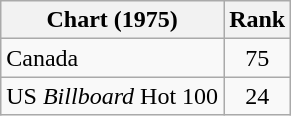<table class="wikitable">
<tr>
<th>Chart (1975)</th>
<th>Rank</th>
</tr>
<tr>
<td>Canada</td>
<td style="text-align:center;">75</td>
</tr>
<tr>
<td>US <em>Billboard</em> Hot 100</td>
<td style="text-align:center;">24</td>
</tr>
</table>
